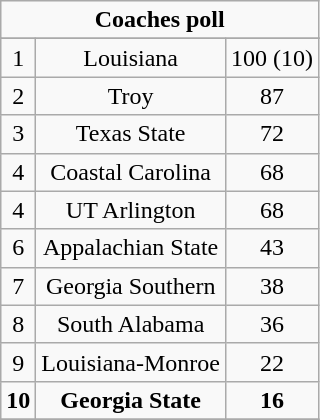<table class="wikitable">
<tr align="center">
<td align="center" Colspan="3"><strong>Coaches poll</strong></td>
</tr>
<tr align="center">
</tr>
<tr align="center">
<td>1</td>
<td>Louisiana</td>
<td>100 (10)</td>
</tr>
<tr align="center">
<td>2</td>
<td>Troy</td>
<td>87</td>
</tr>
<tr align="center">
<td>3</td>
<td>Texas State</td>
<td>72</td>
</tr>
<tr align="center">
<td>4</td>
<td>Coastal Carolina</td>
<td>68</td>
</tr>
<tr align="center">
<td>4</td>
<td>UT Arlington</td>
<td>68</td>
</tr>
<tr align="center">
<td>6</td>
<td>Appalachian State</td>
<td>43</td>
</tr>
<tr align="center">
<td>7</td>
<td>Georgia Southern</td>
<td>38</td>
</tr>
<tr align="center">
<td>8</td>
<td>South Alabama</td>
<td>36</td>
</tr>
<tr align="center">
<td>9</td>
<td>Louisiana-Monroe</td>
<td>22</td>
</tr>
<tr align="center">
<td><strong>10</strong></td>
<td><strong>Georgia State</strong></td>
<td><strong>16</strong></td>
</tr>
<tr align="center">
</tr>
</table>
